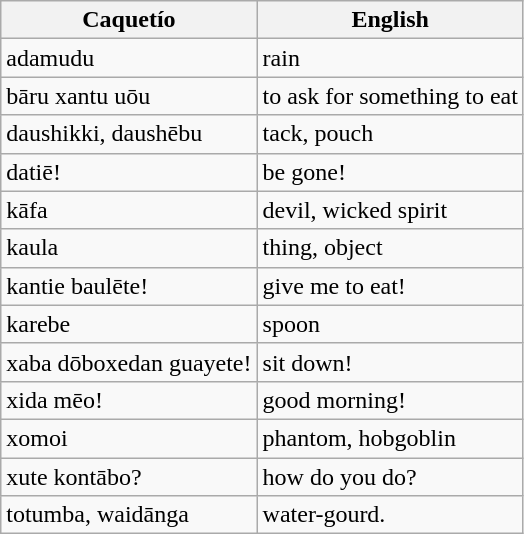<table class="wikitable">
<tr>
<th><strong>Caquetío</strong></th>
<th><strong>English</strong></th>
</tr>
<tr>
<td>adamudu</td>
<td>rain</td>
</tr>
<tr>
<td>bāru xantu uōu</td>
<td>to ask for something to eat</td>
</tr>
<tr>
<td>daushikki, daushēbu</td>
<td>tack, pouch</td>
</tr>
<tr>
<td>datiē!</td>
<td>be gone!</td>
</tr>
<tr>
<td>kāfa</td>
<td>devil, wicked spirit</td>
</tr>
<tr>
<td>kaula</td>
<td>thing, object</td>
</tr>
<tr>
<td>kantie baulēte!</td>
<td>give me to eat!</td>
</tr>
<tr>
<td>karebe</td>
<td>spoon</td>
</tr>
<tr>
<td>xaba dōboxedan guayete!</td>
<td>sit down!</td>
</tr>
<tr>
<td>xida mēo!</td>
<td>good morning!</td>
</tr>
<tr>
<td>xomoi</td>
<td>phantom, hobgoblin</td>
</tr>
<tr>
<td>xute kontābo?</td>
<td>how do you do?</td>
</tr>
<tr>
<td>totumba, waidānga</td>
<td>water-gourd.</td>
</tr>
</table>
